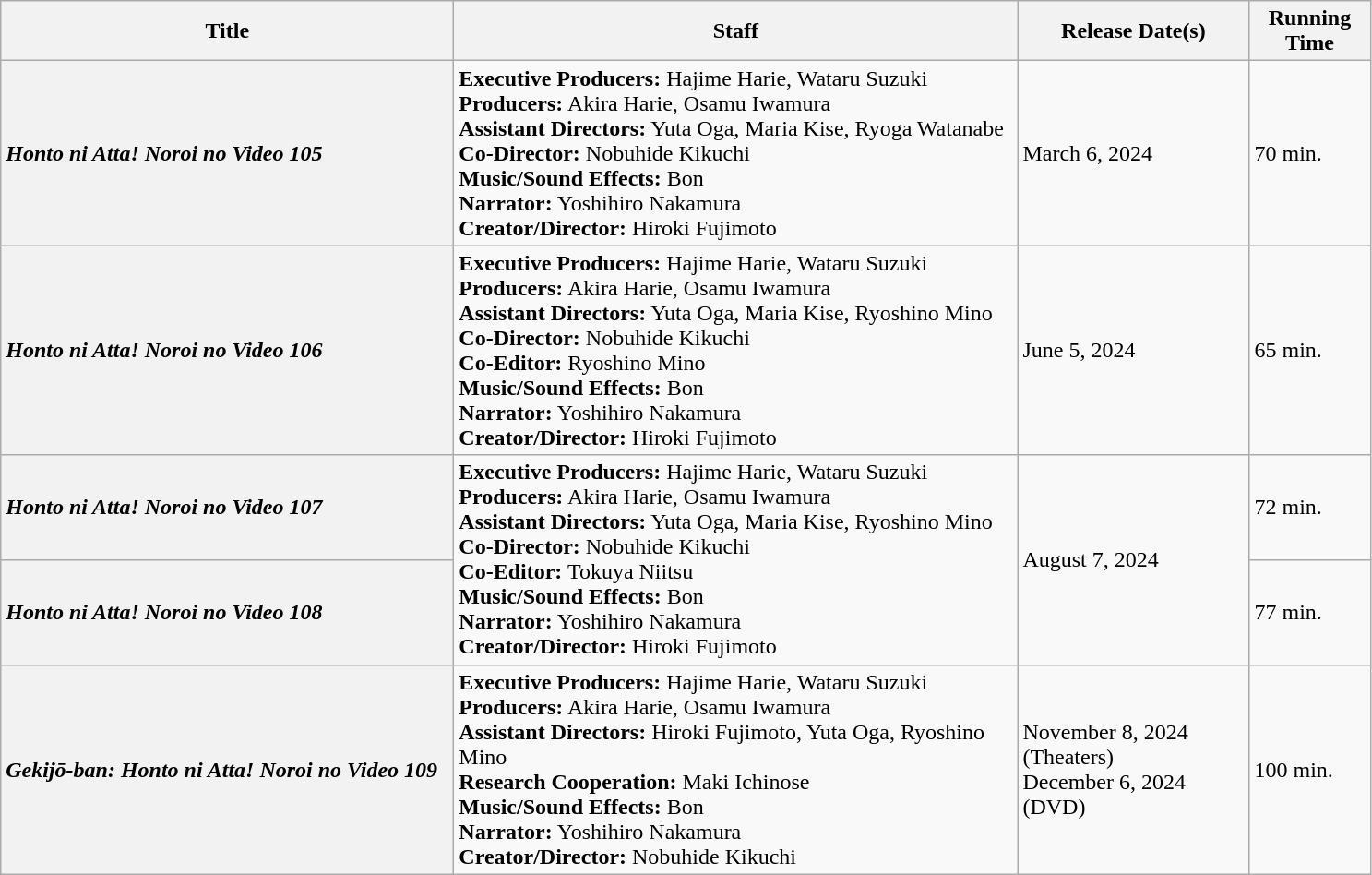<table class="wikitable mw-collapsible mw-collapsed">
<tr>
<th style=width:20.0em>Title</th>
<th style="width:25.0em">Staff</th>
<th style="width:10.0em">Release Date(s)</th>
<th style="width:5.0em">Running Time</th>
</tr>
<tr>
<th style="text-align:left"><em>Honto ni Atta! Noroi no Video 105</em></th>
<td><strong>Executive Producers:</strong> Hajime Harie, Wataru Suzuki<br><strong>Producers:</strong> Akira Harie, Osamu Iwamura<br><strong>Assistant Directors:</strong> Yuta Oga, Maria Kise, Ryoga Watanabe<br><strong>Co-Director:</strong> Nobuhide Kikuchi<br><strong>Music/Sound Effects:</strong> Bon<br><strong>Narrator:</strong> Yoshihiro Nakamura<br><strong>Creator/Director:</strong> Hiroki Fujimoto</td>
<td>March 6, 2024</td>
<td>70 min.</td>
</tr>
<tr>
<th style="text-align:left"><em>Honto ni Atta! Noroi no Video 106</em></th>
<td><strong>Executive Producers:</strong> Hajime Harie, Wataru Suzuki<br><strong>Producers:</strong> Akira Harie, Osamu Iwamura<br><strong>Assistant Directors:</strong> Yuta Oga, Maria Kise, Ryoshino Mino<br><strong>Co-Director:</strong> Nobuhide Kikuchi<br><strong>Co-Editor:</strong> Ryoshino Mino<br><strong>Music/Sound Effects:</strong> Bon<br><strong>Narrator:</strong> Yoshihiro Nakamura<br><strong>Creator/Director:</strong> Hiroki Fujimoto</td>
<td>June 5, 2024</td>
<td>65 min.</td>
</tr>
<tr>
<th style="text-align:left"><em>Honto ni Atta! Noroi no Video 107</em></th>
<td rowspan="2"><strong>Executive Producers:</strong> Hajime Harie, Wataru Suzuki<br><strong>Producers:</strong> Akira Harie, Osamu Iwamura<br><strong>Assistant Directors:</strong> Yuta Oga, Maria Kise, Ryoshino Mino<br><strong>Co-Director:</strong> Nobuhide Kikuchi<br><strong>Co-Editor:</strong> Tokuya Niitsu<br><strong>Music/Sound Effects:</strong> Bon<br><strong>Narrator:</strong> Yoshihiro Nakamura<br><strong>Creator/Director:</strong> Hiroki Fujimoto</td>
<td rowspan="2">August 7, 2024</td>
<td>72 min.</td>
</tr>
<tr>
<th style="text-align:left"><em>Honto ni Atta! Noroi no Video 108</em></th>
<td>77 min.</td>
</tr>
<tr>
<th style="text-align: left;"><em>Gekijō-ban: Honto ni Atta! Noroi no Video 109</em></th>
<td><strong>Executive Producers:</strong> Hajime Harie, Wataru Suzuki<br><strong>Producers:</strong> Akira Harie, Osamu Iwamura<br><strong>Assistant Directors:</strong> Hiroki Fujimoto, Yuta Oga, Ryoshino Mino<br><strong>Research Cooperation:</strong> Maki Ichinose<br><strong>Music/Sound Effects:</strong> Bon<br><strong>Narrator:</strong> Yoshihiro Nakamura<br><strong>Creator/Director:</strong> Nobuhide Kikuchi</td>
<td>November 8, 2024 (Theaters)<br>December 6, 2024 (DVD)</td>
<td>100 min.</td>
</tr>
</table>
